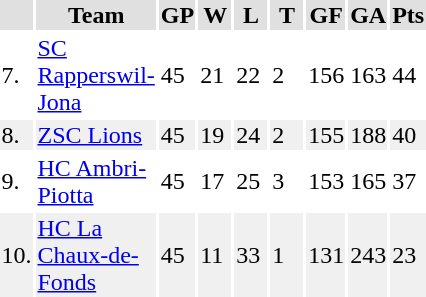<table>
<tr>
<th colspan=2></th>
</tr>
<tr bgcolor="#e0e0e0">
<th width=10></th>
<th width=70>Team</th>
<th width=20>GP</th>
<th width=20>W</th>
<th width=20>L</th>
<th width=20>T</th>
<th width=20>GF</th>
<th width=20>GA</th>
<th width=20>Pts</th>
</tr>
<tr>
<td>7.</td>
<td><a href='#'>SC Rapperswil-Jona</a></td>
<td>45</td>
<td>21</td>
<td>22</td>
<td>2</td>
<td>156</td>
<td>163</td>
<td>44</td>
</tr>
<tr bgcolor="#f0f0f0">
<td>8.</td>
<td><a href='#'>ZSC Lions</a></td>
<td>45</td>
<td>19</td>
<td>24</td>
<td>2</td>
<td>155</td>
<td>188</td>
<td>40</td>
</tr>
<tr>
<td>9.</td>
<td><a href='#'>HC Ambri-Piotta</a></td>
<td>45</td>
<td>17</td>
<td>25</td>
<td>3</td>
<td>153</td>
<td>165</td>
<td>37</td>
</tr>
<tr bgcolor="#f0f0f0">
<td>10.</td>
<td><a href='#'>HC La Chaux-de-Fonds</a></td>
<td>45</td>
<td>11</td>
<td>33</td>
<td>1</td>
<td>131</td>
<td>243</td>
<td>23</td>
</tr>
</table>
